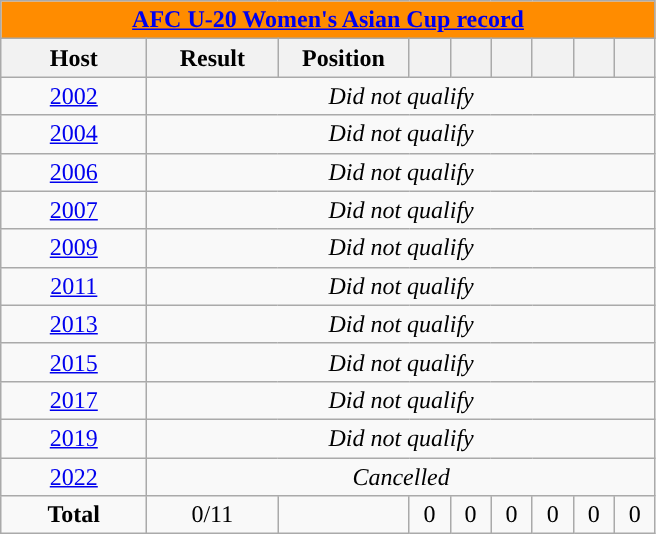<table class="wikitable collapsible" style="text-align: center;">
<tr>
<th colspan=12 style="background: #FF8C00; color: #0000FF;"><a href='#'>AFC U-20 Women's Asian Cup record</a></th>
</tr>
<tr>
<th width="90">Host</th>
<th width="80">Result</th>
<th width="80">Position</th>
<th width="20"></th>
<th width="20"></th>
<th width="20"></th>
<th width="20"></th>
<th width="20"></th>
<th width="20"></th>
</tr>
<tr>
<td> <a href='#'>2002</a></td>
<td colspan=10><em>Did not qualify</em></td>
</tr>
<tr>
<td> <a href='#'>2004</a></td>
<td colspan=10><em>Did not qualify</em></td>
</tr>
<tr>
<td> <a href='#'>2006</a></td>
<td colspan=10><em>Did not qualify</em></td>
</tr>
<tr>
<td> <a href='#'>2007</a></td>
<td colspan=10><em>Did not qualify</em></td>
</tr>
<tr>
<td> <a href='#'>2009</a></td>
<td colspan=10><em>Did not qualify</em></td>
</tr>
<tr>
<td> <a href='#'>2011</a></td>
<td colspan=10><em>Did not qualify</em></td>
</tr>
<tr>
<td> <a href='#'>2013</a></td>
<td colspan=10><em>Did not qualify</em></td>
</tr>
<tr>
<td> <a href='#'>2015</a></td>
<td colspan=10><em>Did not qualify</em></td>
</tr>
<tr>
<td> <a href='#'>2017</a></td>
<td colspan=10><em>Did not qualify</em></td>
</tr>
<tr>
<td> <a href='#'>2019</a></td>
<td colspan=10><em>Did not qualify</em></td>
</tr>
<tr>
<td> <a href='#'>2022</a></td>
<td colspan=10><em>Cancelled</em></td>
</tr>
<tr>
<td><strong>Total</strong></td>
<td>0/11</td>
<td></td>
<td>0</td>
<td>0</td>
<td>0</td>
<td>0</td>
<td>0</td>
<td>0</td>
</tr>
</table>
